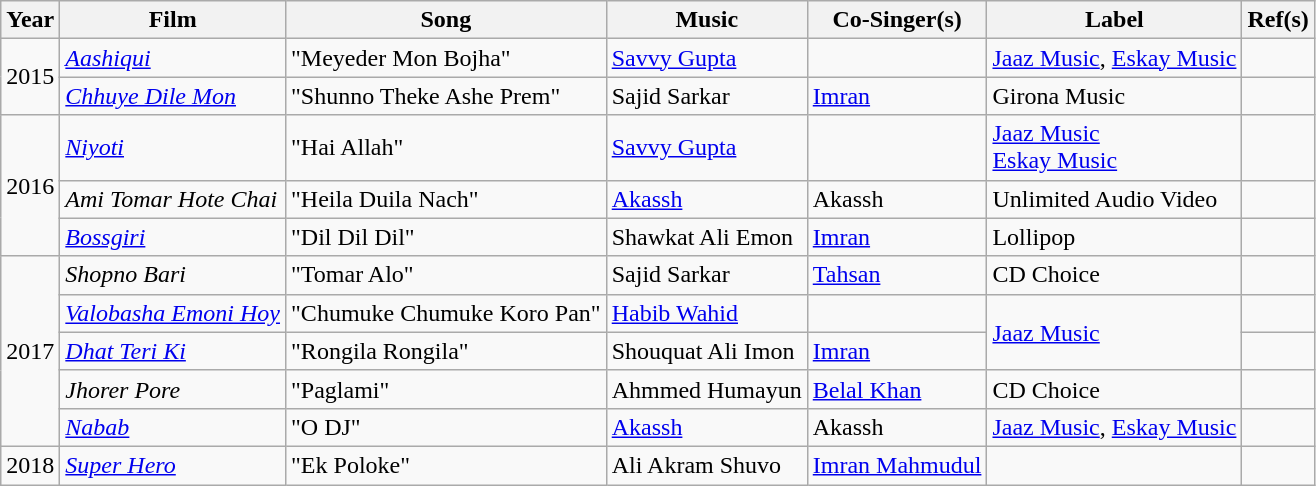<table class="wikitable">
<tr>
<th>Year</th>
<th>Film</th>
<th>Song</th>
<th>Music</th>
<th>Co-Singer(s)</th>
<th>Label</th>
<th>Ref(s)</th>
</tr>
<tr>
<td rowspan="2">2015</td>
<td><a href='#'><em>Aashiqui</em></a></td>
<td>"Meyeder Mon Bojha"</td>
<td><a href='#'>Savvy Gupta</a></td>
<td></td>
<td><a href='#'>Jaaz Music</a>, <a href='#'>Eskay Music</a></td>
<td></td>
</tr>
<tr>
<td><a href='#'><em>Chhuye Dile Mon</em></a></td>
<td>"Shunno Theke Ashe Prem"</td>
<td>Sajid Sarkar</td>
<td><a href='#'>Imran</a></td>
<td>Girona Music</td>
<td></td>
</tr>
<tr>
<td rowspan="3">2016</td>
<td><em><a href='#'>Niyoti</a></em></td>
<td>"Hai Allah"</td>
<td><a href='#'>Savvy Gupta</a></td>
<td></td>
<td><a href='#'>Jaaz Music</a><br><a href='#'>Eskay Music</a></td>
<td></td>
</tr>
<tr>
<td><em>Ami Tomar Hote Chai</em></td>
<td>"Heila Duila Nach"</td>
<td><a href='#'>Akassh</a></td>
<td>Akassh</td>
<td>Unlimited Audio Video</td>
<td></td>
</tr>
<tr>
<td><em><a href='#'>Bossgiri</a></em></td>
<td>"Dil Dil Dil"</td>
<td>Shawkat Ali Emon</td>
<td><a href='#'>Imran</a></td>
<td>Lollipop</td>
<td></td>
</tr>
<tr>
<td rowspan="5">2017</td>
<td><em>Shopno Bari</em></td>
<td>"Tomar Alo"</td>
<td>Sajid Sarkar</td>
<td><a href='#'>Tahsan</a></td>
<td>CD Choice</td>
<td></td>
</tr>
<tr>
<td><em><a href='#'>Valobasha Emoni Hoy</a></em></td>
<td>"Chumuke Chumuke Koro Pan"</td>
<td><a href='#'>Habib Wahid</a></td>
<td></td>
<td rowspan="2"><a href='#'>Jaaz Music</a></td>
<td></td>
</tr>
<tr>
<td><em><a href='#'>Dhat Teri Ki</a></em></td>
<td>"Rongila Rongila"</td>
<td>Shouquat Ali Imon</td>
<td><a href='#'>Imran</a></td>
<td></td>
</tr>
<tr>
<td><em>Jhorer Pore</em></td>
<td>"Paglami"</td>
<td>Ahmmed Humayun</td>
<td><a href='#'>Belal Khan</a></td>
<td>CD Choice</td>
<td></td>
</tr>
<tr>
<td><em><a href='#'>Nabab</a></em></td>
<td>"O DJ"</td>
<td><a href='#'>Akassh</a></td>
<td>Akassh</td>
<td><a href='#'>Jaaz Music</a>, <a href='#'>Eskay Music</a></td>
<td></td>
</tr>
<tr>
<td>2018</td>
<td><em><a href='#'>Super Hero</a></em></td>
<td>"Ek Poloke"</td>
<td>Ali Akram Shuvo</td>
<td><a href='#'>Imran Mahmudul</a></td>
<td></td>
<td></td>
</tr>
</table>
